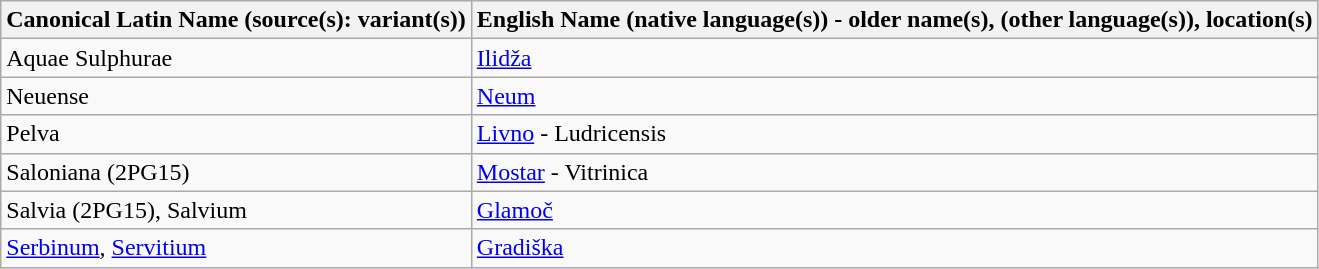<table class="wikitable">
<tr>
<th>Canonical Latin Name (source(s): variant(s))</th>
<th>English Name (native language(s)) - older name(s), (other language(s)), location(s)</th>
</tr>
<tr>
<td>Aquae Sulphurae</td>
<td><a href='#'>Ilidža</a></td>
</tr>
<tr>
<td>Neuense</td>
<td><a href='#'>Neum</a></td>
</tr>
<tr>
<td>Pelva</td>
<td><a href='#'>Livno</a> - Ludricensis</td>
</tr>
<tr>
<td>Saloniana (2PG15)</td>
<td><a href='#'>Mostar</a> - Vitrinica</td>
</tr>
<tr>
<td>Salvia (2PG15), Salvium</td>
<td><a href='#'>Glamoč</a></td>
</tr>
<tr>
<td><a href='#'>Serbinum</a>, <a href='#'>Servitium</a></td>
<td><a href='#'>Gradiška</a></td>
</tr>
</table>
